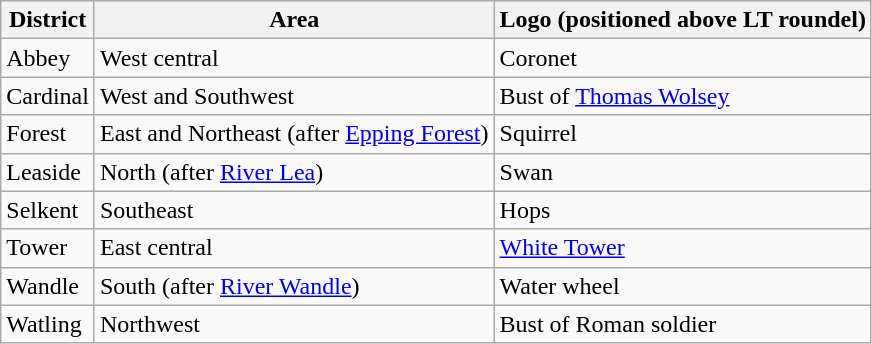<table class="wikitable">
<tr>
<th>District</th>
<th>Area</th>
<th>Logo (positioned above LT roundel)</th>
</tr>
<tr>
<td>Abbey</td>
<td>West central</td>
<td>Coronet</td>
</tr>
<tr>
<td>Cardinal</td>
<td>West and Southwest</td>
<td>Bust of <a href='#'>Thomas Wolsey</a></td>
</tr>
<tr>
<td>Forest</td>
<td>East and Northeast (after <a href='#'>Epping Forest</a>)</td>
<td>Squirrel</td>
</tr>
<tr>
<td>Leaside</td>
<td>North (after <a href='#'>River Lea</a>)</td>
<td>Swan</td>
</tr>
<tr>
<td>Selkent</td>
<td>Southeast</td>
<td>Hops</td>
</tr>
<tr>
<td>Tower</td>
<td>East central</td>
<td><a href='#'>White Tower</a></td>
</tr>
<tr>
<td>Wandle</td>
<td>South (after <a href='#'>River Wandle</a>)</td>
<td>Water wheel</td>
</tr>
<tr>
<td>Watling</td>
<td>Northwest</td>
<td>Bust of Roman soldier</td>
</tr>
</table>
